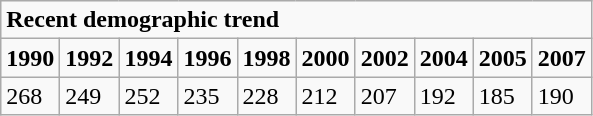<table class="wikitable">
<tr>
<td colspan="10"><strong>Recent demographic trend</strong></td>
</tr>
<tr>
<td><strong>1990</strong></td>
<td><strong>1992</strong></td>
<td><strong>1994</strong></td>
<td><strong>1996</strong></td>
<td><strong>1998</strong></td>
<td><strong>2000</strong></td>
<td><strong>2002</strong></td>
<td><strong>2004</strong></td>
<td><strong>2005</strong></td>
<td><strong>2007</strong></td>
</tr>
<tr>
<td>268</td>
<td>249</td>
<td>252</td>
<td>235</td>
<td>228</td>
<td>212</td>
<td>207</td>
<td>192</td>
<td>185</td>
<td>190</td>
</tr>
</table>
